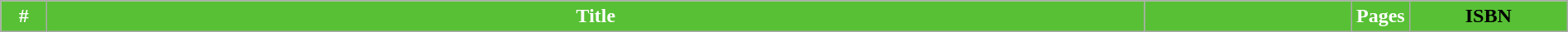<table class="wikitable" style="width:100%;">
<tr>
<th width="30" style="background:#58c035;color:#fff;">#</th>
<th style="background:#58c035;color:#fff;">Title</th>
<th style="background:#58c035;color:#fff;"></th>
<th width="20" style="background:#58c035;color:#fff;">Pages</th>
<th width="120" style="background:#58c035;"><span>ISBN</span><br>



</th>
</tr>
</table>
